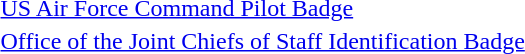<table>
<tr>
<td></td>
<td><a href='#'>US Air Force Command Pilot Badge</a></td>
</tr>
<tr>
<td></td>
<td><a href='#'>Office of the Joint Chiefs of Staff Identification Badge</a></td>
</tr>
</table>
